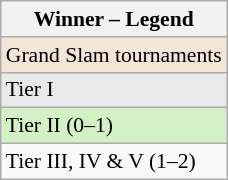<table class=wikitable style="font-size:90%">
<tr>
<th>Winner – Legend</th>
</tr>
<tr>
<td bgcolor="#f3e6d7">Grand Slam tournaments</td>
</tr>
<tr>
<td bgcolor="#e9e9e9">Tier I</td>
</tr>
<tr>
<td bgcolor="#d4f1c5">Tier II (0–1)</td>
</tr>
<tr>
<td>Tier III, IV & V (1–2)</td>
</tr>
</table>
